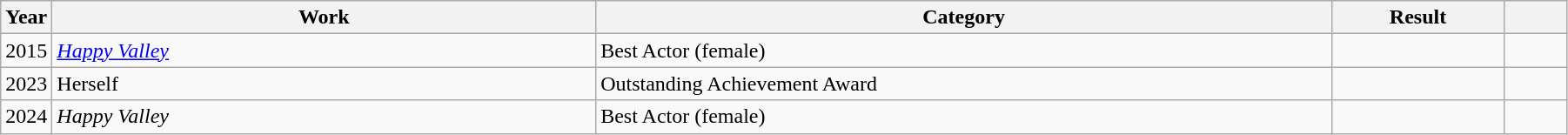<table style="width:95%;" class="wikitable sortable">
<tr>
<th style="width:3%;">Year</th>
<th>Work</th>
<th style="width:47%;">Category</th>
<th style="width:11%;">Result</th>
<th style="width:4%;" scope="col" class="unsortable"></th>
</tr>
<tr>
<td>2015</td>
<td><em><a href='#'>Happy Valley</a></em></td>
<td>Best Actor (female)</td>
<td></td>
</tr>
<tr>
<td>2023</td>
<td>Herself</td>
<td>Outstanding Achievement Award</td>
<td></td>
<td></td>
</tr>
<tr>
<td>2024</td>
<td><em>Happy Valley</em></td>
<td>Best Actor (female)</td>
<td></td>
<td></td>
</tr>
</table>
